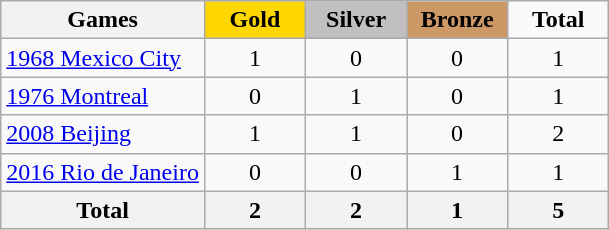<table class="wikitable">
<tr align=center>
<th>Games</th>
<td width=60 bgcolor=gold><strong>Gold</strong></td>
<td width=60 bgcolor=silver><strong>Silver</strong></td>
<td width=60 bgcolor=cc9966><strong>Bronze</strong></td>
<td width=60><strong>Total</strong></td>
</tr>
<tr align=center>
<td align=left><a href='#'>1968 Mexico City</a></td>
<td>1</td>
<td>0</td>
<td>0</td>
<td>1</td>
</tr>
<tr align=center>
<td align=left><a href='#'>1976 Montreal</a></td>
<td>0</td>
<td>1</td>
<td>0</td>
<td>1</td>
</tr>
<tr align=center>
<td align=left><a href='#'>2008 Beijing</a></td>
<td>1</td>
<td>1</td>
<td>0</td>
<td>2</td>
</tr>
<tr align=center>
<td align=left><a href='#'>2016 Rio de Janeiro</a></td>
<td>0</td>
<td>0</td>
<td>1</td>
<td>1</td>
</tr>
<tr align=center>
<th>Total</th>
<th>2</th>
<th>2</th>
<th>1</th>
<th>5</th>
</tr>
</table>
